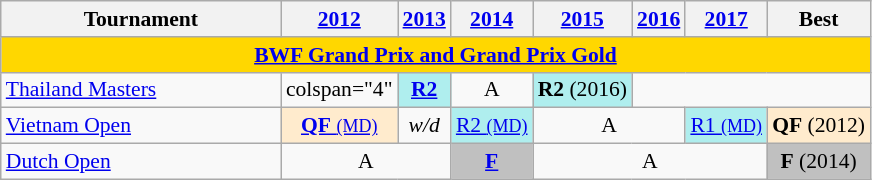<table style='font-size: 90%; text-align:center;' class='wikitable'>
<tr>
<th width=180>Tournament</th>
<th><a href='#'>2012</a></th>
<th><a href='#'>2013</a></th>
<th><a href='#'>2014</a></th>
<th><a href='#'>2015</a></th>
<th><a href='#'>2016</a></th>
<th><a href='#'>2017</a></th>
<th>Best</th>
</tr>
<tr bgcolor=FFD700>
<td colspan=20 align=center><strong><a href='#'>BWF Grand Prix and Grand Prix Gold</a></strong></td>
</tr>
<tr>
<td align=left><a href='#'>Thailand Masters</a></td>
<td>colspan="4" </td>
<td bgcolor=AFEEEE><a href='#'><strong>R2</strong></a></td>
<td>A</td>
<td bgcolor=AFEEEE><strong>R2</strong> (2016)</td>
</tr>
<tr>
<td align=left><a href='#'>Vietnam Open</a></td>
<td bgcolor=FFEBCD><a href='#'><strong>QF</strong> <small>(MD)</small></a></td>
<td><em>w/d</em></td>
<td bgcolor=AFEEEE><a href='#'>R2 <small>(MD)</small></a></td>
<td colspan="2">A</td>
<td bgcolor=AFEEEE><a href='#'>R1 <small>(MD)</small></a></td>
<td bgcolor=FFEBCD><strong>QF</strong> (2012)</td>
</tr>
<tr>
<td align=left><a href='#'>Dutch Open</a></td>
<td colspan="2">A</td>
<td bgcolor=Silver><a href='#'><strong>F</strong></a></td>
<td colspan="3">A</td>
<td bgcolor=Silver><strong>F</strong> (2014)</td>
</tr>
</table>
